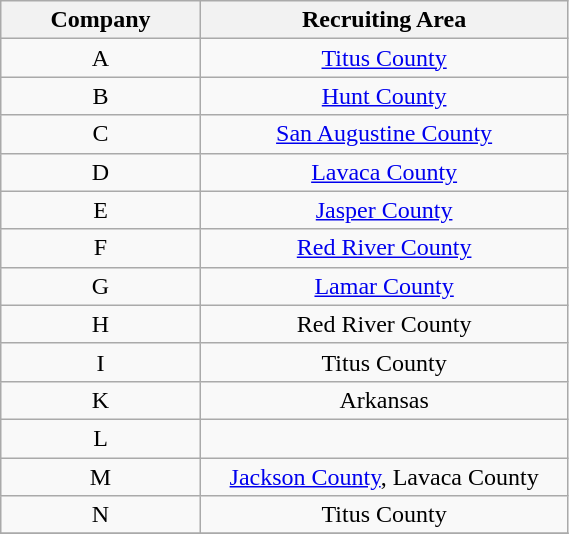<table class="wikitable" style="text-align:center; width:30%;">
<tr>
<th width=8%>Company</th>
<th width=22%>Recruiting Area</th>
</tr>
<tr>
<td rowspan=1>A</td>
<td><a href='#'>Titus County</a></td>
</tr>
<tr>
<td rowspan=1>B</td>
<td><a href='#'>Hunt County</a></td>
</tr>
<tr>
<td rowspan=1>C</td>
<td><a href='#'>San Augustine County</a></td>
</tr>
<tr>
<td rowspan=1>D</td>
<td><a href='#'>Lavaca County</a></td>
</tr>
<tr>
<td rowspan=1>E</td>
<td><a href='#'>Jasper County</a></td>
</tr>
<tr>
<td rowspan=1>F</td>
<td><a href='#'>Red River County</a></td>
</tr>
<tr>
<td rowspan=1>G</td>
<td><a href='#'>Lamar County</a></td>
</tr>
<tr>
<td rowspan=1>H</td>
<td>Red River County</td>
</tr>
<tr>
<td rowspan=1>I</td>
<td>Titus County</td>
</tr>
<tr>
<td rowspan=1>K</td>
<td>Arkansas</td>
</tr>
<tr>
<td rowspan=1>L</td>
<td></td>
</tr>
<tr>
<td rowspan=1>M</td>
<td><a href='#'>Jackson County</a>, Lavaca County</td>
</tr>
<tr>
<td rowspan=1>N</td>
<td>Titus County</td>
</tr>
<tr>
</tr>
</table>
